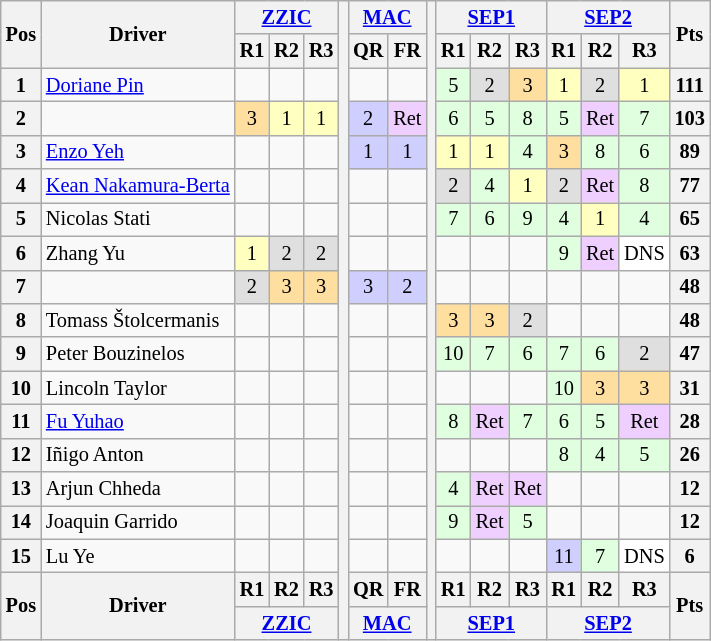<table class="wikitable" style="font-size: 85%; text-align:center">
<tr>
<th rowspan=2>Pos</th>
<th rowspan=2>Driver</th>
<th colspan=3><a href='#'>ZZIC</a><br></th>
<th rowspan=21></th>
<th colspan=2><a href='#'>MAC</a><br></th>
<th rowspan=21></th>
<th colspan=3><a href='#'>SEP1</a><br></th>
<th colspan=3><a href='#'>SEP2</a><br></th>
<th rowspan=2>Pts</th>
</tr>
<tr>
<th>R1</th>
<th>R2</th>
<th>R3</th>
<th>QR</th>
<th>FR</th>
<th>R1</th>
<th>R2</th>
<th>R3</th>
<th>R1</th>
<th>R2</th>
<th>R3</th>
</tr>
<tr>
<th>1</th>
<td style="text-align:left"> <a href='#'>Doriane Pin</a></td>
<td></td>
<td></td>
<td></td>
<td></td>
<td></td>
<td style="background:#dfffdf">5</td>
<td style="background:#dfdfdf">2</td>
<td style="background:#ffdf9f">3</td>
<td style="background:#ffffbf">1</td>
<td style="background:#dfdfdf">2</td>
<td style="background:#ffffbf">1</td>
<th>111</th>
</tr>
<tr>
<th>2</th>
<td style="text-align:left" nowrap=""> </td>
<td style="background:#ffdf9f">3</td>
<td style="background:#ffffbf">1</td>
<td style="background:#ffffbf">1</td>
<td style="background:#cfcfff">2</td>
<td style="background:#efcfff">Ret</td>
<td style="background:#dfffdf">6</td>
<td style="background:#dfffdf">5</td>
<td style="background:#dfffdf">8</td>
<td style="background:#dfffdf">5</td>
<td style="background:#efcfff">Ret</td>
<td style="background:#dfffdf">7</td>
<th>103</th>
</tr>
<tr>
<th>3</th>
<td style="text-align:left"> <a href='#'>Enzo Yeh</a></td>
<td></td>
<td></td>
<td></td>
<td style="background:#cfcfff">1</td>
<td style="background:#cfcfff">1</td>
<td style="background:#ffffbf">1</td>
<td style="background:#ffffbf">1</td>
<td style="background:#dfffdf">4</td>
<td style="background:#ffdf9f">3</td>
<td style="background:#dfffdf">8</td>
<td style="background:#dfffdf">6</td>
<th>89</th>
</tr>
<tr>
<th>4</th>
<td style="text-align:left" nowrap=""> <a href='#'>Kean Nakamura-Berta</a></td>
<td></td>
<td></td>
<td></td>
<td></td>
<td></td>
<td style="background:#dfdfdf">2</td>
<td style="background:#dfffdf">4</td>
<td style="background:#ffffbf">1</td>
<td style="background:#dfdfdf">2</td>
<td style="background:#efcfff">Ret</td>
<td style="background:#dfffdf">8</td>
<th>77</th>
</tr>
<tr>
<th>5</th>
<td style="text-align:left"> Nicolas Stati</td>
<td></td>
<td></td>
<td></td>
<td></td>
<td></td>
<td style="background:#dfffdf">7</td>
<td style="background:#dfffdf">6</td>
<td style="background:#dfffdf">9</td>
<td style="background:#dfffdf">4</td>
<td style="background:#ffffbf">1</td>
<td style="background:#dfffdf">4</td>
<th>65</th>
</tr>
<tr>
<th>6</th>
<td style="text-align:left"> Zhang Yu</td>
<td style="background:#ffffbf">1</td>
<td style="background:#dfdfdf">2</td>
<td style="background:#dfdfdf">2</td>
<td></td>
<td></td>
<td></td>
<td></td>
<td></td>
<td style="background:#dfffdf">9</td>
<td style="background:#efcfff">Ret</td>
<td style="background:#ffffff">DNS</td>
<th>63</th>
</tr>
<tr>
<th>7</th>
<td style="text-align:left"> </td>
<td style="background:#dfdfdf">2</td>
<td style="background:#ffdf9f">3</td>
<td style="background:#ffdf9f">3</td>
<td style="background:#cfcfff">3</td>
<td style="background:#cfcfff">2</td>
<td></td>
<td></td>
<td></td>
<td></td>
<td></td>
<td></td>
<th>48</th>
</tr>
<tr>
<th>8</th>
<td style="text-align:left"> Tomass Štolcermanis</td>
<td></td>
<td></td>
<td></td>
<td></td>
<td></td>
<td style="background:#ffdf9f">3</td>
<td style="background:#ffdf9f">3</td>
<td style="background:#dfdfdf">2</td>
<td></td>
<td></td>
<td></td>
<th>48</th>
</tr>
<tr>
<th>9</th>
<td style="text-align:left"> Peter Bouzinelos</td>
<td></td>
<td></td>
<td></td>
<td></td>
<td></td>
<td style="background:#dfffdf">10</td>
<td style="background:#dfffdf">7</td>
<td style="background:#dfffdf">6</td>
<td style="background:#dfffdf">7</td>
<td style="background:#dfffdf">6</td>
<td style="background:#dfdfdf">2</td>
<th>47</th>
</tr>
<tr>
<th>10</th>
<td style="text-align:left"> Lincoln Taylor</td>
<td></td>
<td></td>
<td></td>
<td></td>
<td></td>
<td></td>
<td></td>
<td></td>
<td style="background:#dfffdf">10</td>
<td style="background:#ffdf9f">3</td>
<td style="background:#ffdf9f">3</td>
<th>31</th>
</tr>
<tr>
<th>11</th>
<td style="text-align:left"> <a href='#'>Fu Yuhao</a></td>
<td></td>
<td></td>
<td></td>
<td></td>
<td></td>
<td style="background:#dfffdf">8</td>
<td style="background:#efcfff">Ret</td>
<td style="background:#dfffdf">7</td>
<td style="background:#dfffdf">6</td>
<td style="background:#dfffdf">5</td>
<td style="background:#efcfff">Ret</td>
<th>28</th>
</tr>
<tr>
<th>12</th>
<td style="text-align:left"> Iñigo Anton</td>
<td></td>
<td></td>
<td></td>
<td></td>
<td></td>
<td></td>
<td></td>
<td></td>
<td style="background:#dfffdf">8</td>
<td style="background:#dfffdf">4</td>
<td style="background:#dfffdf">5</td>
<th>26</th>
</tr>
<tr>
<th>13</th>
<td style="text-align:left"> Arjun Chheda</td>
<td></td>
<td></td>
<td></td>
<td></td>
<td></td>
<td style="background:#dfffdf">4</td>
<td style="background:#efcfff">Ret</td>
<td style="background:#efcfff">Ret</td>
<td></td>
<td></td>
<td></td>
<th>12</th>
</tr>
<tr>
<th>14</th>
<td style="text-align:left"> Joaquin Garrido</td>
<td></td>
<td></td>
<td></td>
<td></td>
<td></td>
<td style="background:#dfffdf">9</td>
<td style="background:#efcfff">Ret</td>
<td style="background:#dfffdf">5</td>
<td></td>
<td></td>
<td></td>
<th>12</th>
</tr>
<tr>
<th>15</th>
<td style="text-align:left"> Lu Ye</td>
<td></td>
<td></td>
<td></td>
<td></td>
<td></td>
<td></td>
<td></td>
<td></td>
<td style="background:#cfcfff">11</td>
<td style="background:#dfffdf">7</td>
<td style="background:#ffffff">DNS</td>
<th>6</th>
</tr>
<tr>
<th rowspan=2>Pos</th>
<th rowspan=2>Driver</th>
<th>R1</th>
<th>R2</th>
<th>R3</th>
<th>QR</th>
<th>FR</th>
<th>R1</th>
<th>R2</th>
<th>R3</th>
<th>R1</th>
<th>R2</th>
<th>R3</th>
<th rowspan=2>Pts</th>
</tr>
<tr>
<th colspan=3><a href='#'>ZZIC</a><br></th>
<th colspan=2><a href='#'>MAC</a><br></th>
<th colspan=3><a href='#'>SEP1</a><br></th>
<th colspan=3><a href='#'>SEP2</a><br></th>
</tr>
</table>
